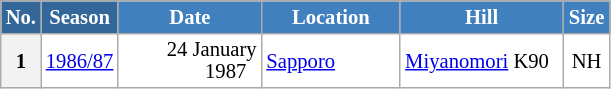<table class="wikitable sortable" style="font-size:86%; line-height:15px; text-align:left; border:grey solid 1px; border-collapse:collapse; background:#ffffff;">
<tr style="background:#efefef;">
<th style="background-color:#369; color:white; width:10px;">No.</th>
<th style="background-color:#369; color:white;  width:30px;">Season</th>
<th style="background-color:#4180be; color:white; width:89px;">Date</th>
<th style="background-color:#4180be; color:white; width:86px;">Location</th>
<th style="background-color:#4180be; color:white; width:102px;">Hill</th>
<th style="background-color:#4180be; color:white; width:25px;">Size</th>
</tr>
<tr>
<th scope=row style="text-align:center;">1</th>
<td align=center><a href='#'>1986/87</a></td>
<td align=right>24 January 1987  </td>
<td> <a href='#'>Sapporo</a></td>
<td><a href='#'>Miyanomori</a> K90</td>
<td align=center>NH</td>
</tr>
</table>
